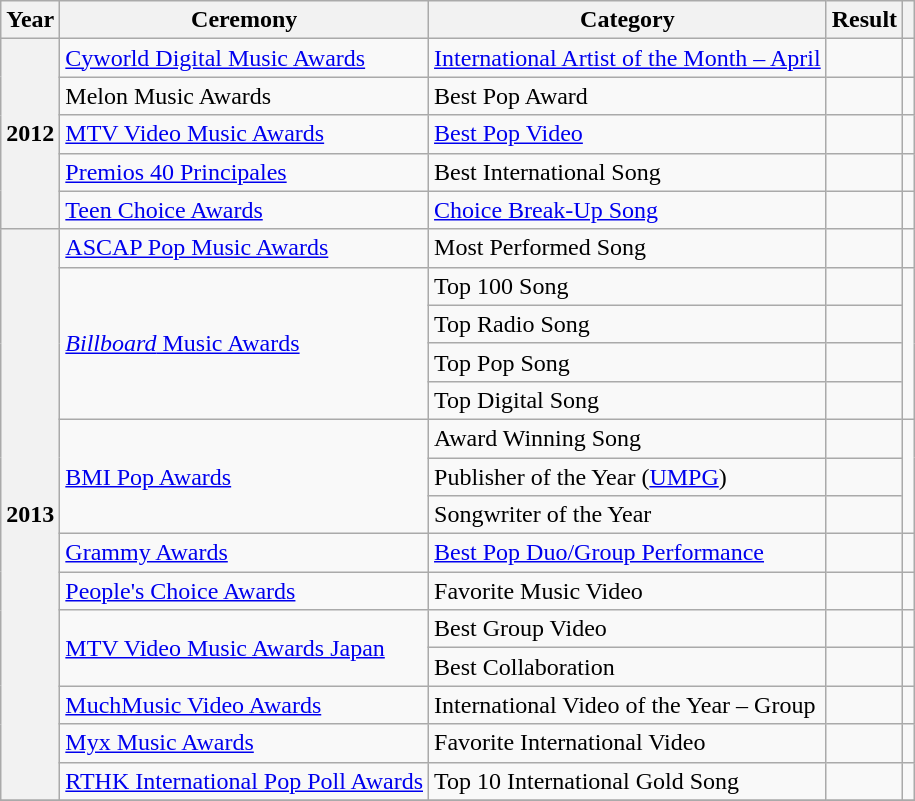<table class="wikitable plainrowheaders">
<tr>
<th scope="col">Year</th>
<th scope="col">Ceremony</th>
<th scope="col">Category</th>
<th scope="col">Result</th>
<th scope="col"></th>
</tr>
<tr>
<th scope="row" rowspan="5">2012</th>
<td><a href='#'>Cyworld Digital Music Awards</a></td>
<td><a href='#'>International Artist of the Month – April</a></td>
<td></td>
<td style="text-align:center;"></td>
</tr>
<tr>
<td>Melon Music Awards</td>
<td>Best Pop Award</td>
<td></td>
<td></td>
</tr>
<tr>
<td><a href='#'>MTV Video Music Awards</a></td>
<td><a href='#'>Best Pop Video</a></td>
<td></td>
<td style="text-align:center;"></td>
</tr>
<tr>
<td><a href='#'>Premios 40 Principales</a></td>
<td>Best International Song</td>
<td></td>
<td></td>
</tr>
<tr>
<td><a href='#'>Teen Choice Awards</a></td>
<td><a href='#'>Choice Break-Up Song</a></td>
<td></td>
<td style="text-align:center;"></td>
</tr>
<tr>
<th scope="row" rowspan="15">2013</th>
<td><a href='#'>ASCAP Pop Music Awards</a></td>
<td>Most Performed Song</td>
<td></td>
<td style="text-align:center;"></td>
</tr>
<tr>
<td rowspan="4"><a href='#'><em>Billboard</em> Music Awards</a></td>
<td>Top 100 Song</td>
<td></td>
<td rowspan="4" style="text-align:center;"></td>
</tr>
<tr>
<td>Top Radio Song</td>
<td></td>
</tr>
<tr>
<td>Top Pop Song</td>
<td></td>
</tr>
<tr>
<td>Top Digital Song</td>
<td></td>
</tr>
<tr>
<td rowspan="3"><a href='#'>BMI Pop Awards</a></td>
<td>Award Winning Song</td>
<td></td>
<td style="text-align:center;" rowspan="3"></td>
</tr>
<tr>
<td>Publisher of the Year (<a href='#'>UMPG</a>)</td>
<td></td>
</tr>
<tr>
<td>Songwriter of the Year</td>
<td></td>
</tr>
<tr>
<td><a href='#'>Grammy Awards</a></td>
<td><a href='#'>Best Pop Duo/Group Performance</a></td>
<td></td>
<td style="text"=align:center;></td>
</tr>
<tr>
<td><a href='#'>People's Choice Awards</a></td>
<td>Favorite Music Video</td>
<td></td>
<td style="text-align:center;"></td>
</tr>
<tr>
<td rowspan="2"><a href='#'>MTV Video Music Awards Japan</a></td>
<td>Best Group Video</td>
<td></td>
<td></td>
</tr>
<tr>
<td>Best Collaboration</td>
<td></td>
<td></td>
</tr>
<tr>
<td><a href='#'>MuchMusic Video Awards</a></td>
<td>International Video of the Year – Group</td>
<td></td>
<td style="text-align:center;"></td>
</tr>
<tr>
<td><a href='#'>Myx Music Awards</a></td>
<td>Favorite International Video</td>
<td></td>
<td></td>
</tr>
<tr>
<td><a href='#'>RTHK International Pop Poll Awards</a></td>
<td>Top 10 International Gold Song</td>
<td></td>
<td style="text-align:center;"></td>
</tr>
<tr>
</tr>
</table>
